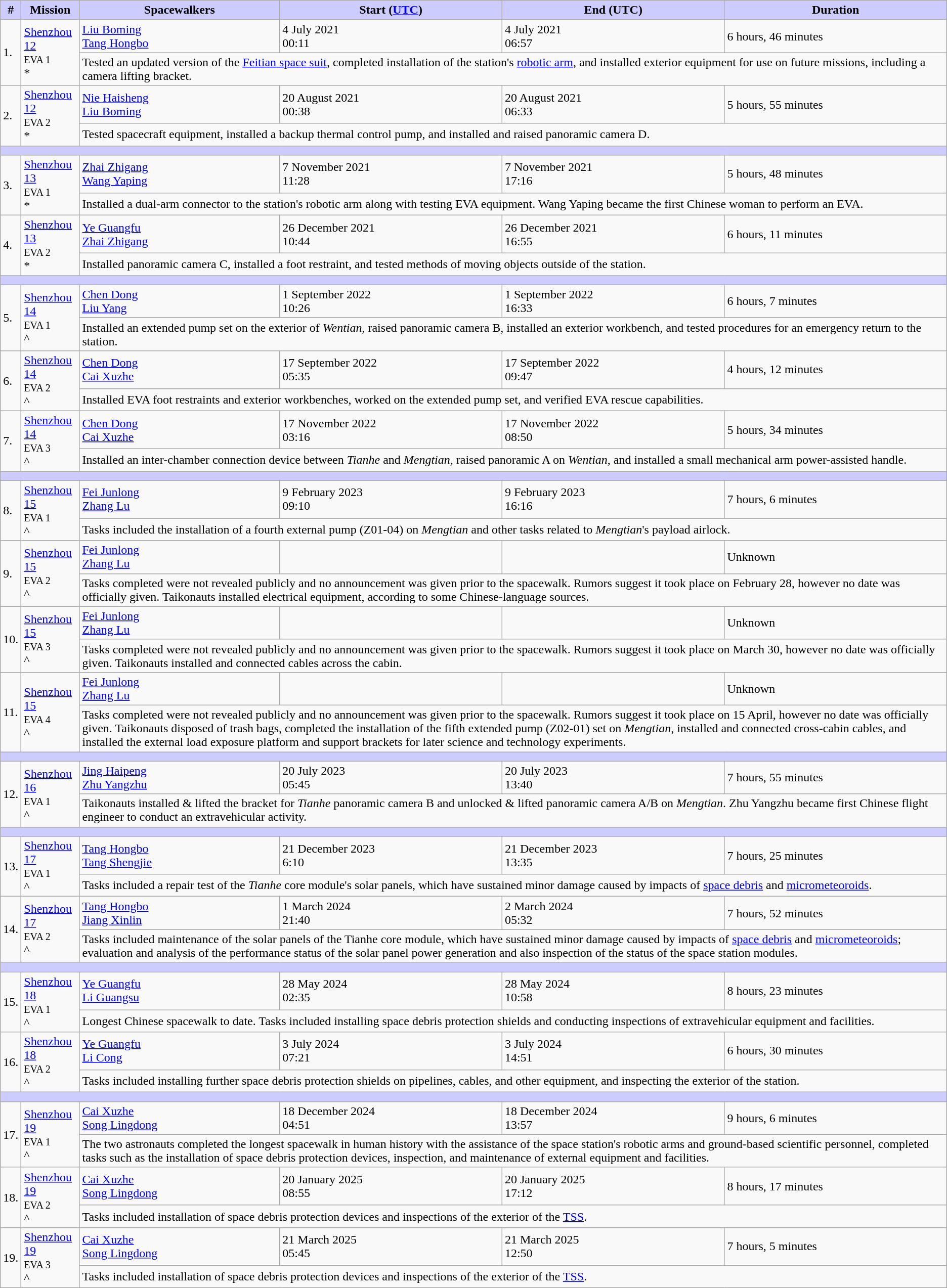<table class="wikitable sortable sticky-header">
<tr>
<th scope="col" style="background-color: #ccccff;">#</th>
<th scope="col" style="background-color: #ccccff;">Mission</th>
<th scope="col" style="background-color: #ccccff;">Spacewalkers</th>
<th scope="col" style="background-color: #ccccff;">Start (<a href='#'>UTC</a>)</th>
<th scope="col" style="background-color: #ccccff;">End (UTC)</th>
<th scope="col" style="background-color: #ccccff;">Duration</th>
</tr>
<tr>
<td rowspan="2" scope="row">1.</td>
<td rowspan="2"><a href='#'>Shenzhou 12</a><br><small>EVA 1</small><br>*</td>
<td><a href='#'>Liu Boming</a><br><a href='#'>Tang Hongbo</a></td>
<td>4 July 2021<br>00:11</td>
<td>4 July 2021<br>06:57</td>
<td>6 hours, 46 minutes</td>
</tr>
<tr>
<td colspan="4">Tested an updated version of the <a href='#'>Feitian space suit</a>, completed installation of the station's <a href='#'>robotic arm</a>, and installed exterior equipment for use on future missions, including a camera lifting bracket.</td>
</tr>
<tr>
<td rowspan="2" scope="row">2.</td>
<td rowspan="2"><a href='#'>Shenzhou 12</a><br><small>EVA 2</small><br>*</td>
<td><a href='#'>Nie Haisheng</a><br><a href='#'>Liu Boming</a></td>
<td>20 August 2021<br>00:38</td>
<td>20 August 2021<br>06:33</td>
<td>5 hours, 55 minutes</td>
</tr>
<tr>
<td colspan="4">Tested spacecraft equipment, installed a backup thermal control pump, and installed and raised panoramic camera D.</td>
</tr>
<tr>
<td colspan="6" bgcolor="#ccccff" height="5px"></td>
</tr>
<tr>
<td rowspan="2" scope="row">3.</td>
<td rowspan="2"><a href='#'>Shenzhou 13</a><br><small>EVA 1</small><br>*</td>
<td><a href='#'>Zhai Zhigang</a><br><a href='#'>Wang Yaping</a></td>
<td>7 November 2021<br>11:28</td>
<td>7 November 2021<br>17:16</td>
<td>5 hours, 48 minutes</td>
</tr>
<tr>
<td colspan="4">Installed a dual-arm connector to the station's robotic arm along with testing EVA equipment. Wang Yaping became the first Chinese woman to perform an EVA.</td>
</tr>
<tr>
<td rowspan="2" scope="row">4.</td>
<td rowspan="2"><a href='#'>Shenzhou 13</a><br><small>EVA 2</small><br>*</td>
<td><a href='#'>Ye Guangfu</a><br><a href='#'>Zhai Zhigang</a></td>
<td>26 December 2021<br>10:44</td>
<td>26 December 2021<br>16:55</td>
<td>6 hours, 11 minutes</td>
</tr>
<tr>
<td colspan="4">Installed panoramic camera C, installed a foot restraint, and tested methods of moving objects outside of the station.</td>
</tr>
<tr>
<td colspan="6" bgcolor="#ccccff" height="5px"></td>
</tr>
<tr>
<td rowspan="2" scope="row">5.</td>
<td rowspan="2"><a href='#'>Shenzhou 14</a><br><small>EVA 1</small><br>^</td>
<td><a href='#'>Chen Dong</a><br><a href='#'>Liu Yang</a></td>
<td>1 September 2022<br>10:26</td>
<td>1 September 2022<br>16:33</td>
<td>6 hours, 7 minutes</td>
</tr>
<tr>
<td colspan="4">Installed an extended pump set on the exterior of <em>Wentian</em>, raised panoramic camera B, installed an exterior workbench, and tested procedures for an emergency return to the station.</td>
</tr>
<tr>
<td rowspan="2" scope="row">6.</td>
<td rowspan="2"><a href='#'>Shenzhou 14</a><br><small>EVA 2</small><br>^</td>
<td><a href='#'>Chen Dong</a><br><a href='#'>Cai Xuzhe</a></td>
<td>17 September 2022<br>05:35</td>
<td>17 September 2022<br>09:47</td>
<td>4 hours, 12 minutes</td>
</tr>
<tr>
<td colspan="4">Installed EVA foot restraints and exterior workbenches, worked on the extended pump set, and verified EVA rescue capabilities.</td>
</tr>
<tr>
<td rowspan="2">7.</td>
<td rowspan="2"><a href='#'>Shenzhou 14</a><br><small>EVA 3</small><br>^</td>
<td><a href='#'>Chen Dong</a><br><a href='#'>Cai Xuzhe</a></td>
<td>17 November 2022<br>03:16</td>
<td>17 November 2022<br>08:50</td>
<td>5 hours, 34 minutes</td>
</tr>
<tr>
<td colspan="4">Installed an inter-chamber connection device between <em>Tianhe</em> and <em>Mengtian</em>, raised panoramic A on <em>Wentian</em>, and installed a small mechanical arm power-assisted handle.</td>
</tr>
<tr>
<td colspan="6" bgcolor="#ccccff" height="5px"></td>
</tr>
<tr>
<td rowspan="2">8.</td>
<td rowspan="2"><a href='#'>Shenzhou 15</a><br><small>EVA 1</small><br>^</td>
<td><a href='#'>Fei Junlong</a><br><a href='#'>Zhang Lu</a></td>
<td>9 February 2023<br>09:10</td>
<td>9 February 2023<br>16:16</td>
<td>7 hours, 6 minutes</td>
</tr>
<tr>
<td colspan="4">Tasks included the installation of a fourth external pump (Z01-04) on <em>Mengtian</em> and other tasks related to <em>Mengtian</em>'s payload airlock.</td>
</tr>
<tr>
<td rowspan="2">9.</td>
<td rowspan="2"><a href='#'>Shenzhou 15</a><br><small>EVA 2</small><br>^</td>
<td><a href='#'>Fei Junlong</a><br><a href='#'>Zhang Lu</a></td>
<td></td>
<td></td>
<td>Unknown</td>
</tr>
<tr>
<td colspan="4">Tasks completed were not revealed publicly and no announcement was given prior to the spacewalk. Rumors suggest it took place on February 28, however no date was officially given. Taikonauts installed electrical equipment, according to some Chinese-language sources.</td>
</tr>
<tr>
<td rowspan="2">10.</td>
<td rowspan="2"><a href='#'>Shenzhou 15</a><br><small>EVA 3</small><br>^</td>
<td><a href='#'>Fei Junlong</a><br><a href='#'>Zhang Lu</a></td>
<td></td>
<td></td>
<td>Unknown</td>
</tr>
<tr>
<td colspan="4">Tasks completed were not revealed publicly and no announcement was given prior to the spacewalk. Rumors suggest it took place on March 30, however no date was officially given. Taikonauts installed and connected cables across the cabin.</td>
</tr>
<tr>
<td rowspan="2">11.</td>
<td rowspan="2"><a href='#'>Shenzhou 15</a><br><small>EVA 4</small><br>^</td>
<td><a href='#'>Fei Junlong</a><br><a href='#'>Zhang Lu</a></td>
<td></td>
<td></td>
<td>Unknown</td>
</tr>
<tr>
<td colspan="4">Tasks completed were not revealed publicly and no announcement was given prior to the spacewalk. Rumors suggest it took place on 15 April, however no date was officially given. Taikonauts disposed of trash bags, completed the installation of the fifth extended pump (Z02-01) set on <em>Mengtian</em>, installed and connected cross-cabin cables, and installed the external load exposure platform and support brackets for later science and technology experiments.</td>
</tr>
<tr>
<td colspan="6" bgcolor="#ccccff" height="5px"></td>
</tr>
<tr>
<td rowspan="2">12.</td>
<td rowspan="2"><a href='#'>Shenzhou 16</a><br><small>EVA 1</small><br>^</td>
<td><a href='#'>Jing Haipeng</a><br><a href='#'>Zhu Yangzhu</a></td>
<td>20 July 2023<br>05:45</td>
<td>20 July 2023<br>13:40</td>
<td>7 hours, 55 minutes</td>
</tr>
<tr>
<td colspan="4">Taikonauts installed & lifted the bracket for <em>Tianhe</em> panoramic camera B and unlocked & lifted panoramic camera A/B on <em>Mengtian</em>. Zhu Yangzhu became first Chinese flight engineer to conduct an extravehicular activity.</td>
</tr>
<tr>
<td colspan="6" bgcolor="#ccccff" height="5px"></td>
</tr>
<tr>
<td rowspan="2">13.</td>
<td rowspan="2"><a href='#'>Shenzhou 17</a><br><small>EVA 1</small><br>^</td>
<td><a href='#'>Tang Hongbo</a><br><a href='#'>Tang Shengjie</a></td>
<td>21 December 2023<br>6:10</td>
<td>21 December 2023<br>13:35</td>
<td>7 hours, 25 minutes</td>
</tr>
<tr>
<td colspan="4">Tasks included a repair test of the <em>Tianhe</em> core module's solar panels, which have sustained minor damage caused by impacts of <a href='#'>space debris</a> and <a href='#'>micrometeoroids</a>.</td>
</tr>
<tr>
<td rowspan="2">14.</td>
<td rowspan="2"><a href='#'>Shenzhou 17</a><br><small>EVA 2</small><br>^</td>
<td><a href='#'>Tang Hongbo</a><br><a href='#'>Jiang Xinlin</a></td>
<td>1 March 2024<br>21:40</td>
<td>2 March 2024<br>05:32</td>
<td>7 hours, 52 minutes</td>
</tr>
<tr>
<td colspan="4">Tasks included maintenance of the solar panels of the Tianhe core module, which have sustained minor damage caused by impacts of <a href='#'>space debris</a> and <a href='#'>micrometeoroids</a>; evaluation and analysis of the performance status of the solar panel power generation and also inspection of the status of the space station modules.</td>
</tr>
<tr>
<td colspan="6" bgcolor="#ccccff" height="5px"></td>
</tr>
<tr>
<td rowspan="2">15.</td>
<td rowspan="2"><a href='#'>Shenzhou 18</a><br><small>EVA 1</small><br>^</td>
<td><a href='#'>Ye Guangfu</a><br><a href='#'>Li Guangsu</a></td>
<td>28 May 2024<br>02:35</td>
<td>28 May 2024<br>10:58</td>
<td>8 hours, 23 minutes</td>
</tr>
<tr>
<td colspan="4">Longest Chinese spacewalk to date. Tasks included installing space debris protection shields and conducting inspections of extravehicular equipment and facilities.</td>
</tr>
<tr>
<td rowspan="2">16.</td>
<td rowspan="2"><a href='#'>Shenzhou 18</a><br><small>EVA 2</small><br>^</td>
<td><a href='#'>Ye Guangfu</a><br><a href='#'>Li Cong</a></td>
<td>3 July 2024<br>07:21</td>
<td>3 July 2024<br>14:51</td>
<td>6 hours, 30 minutes</td>
</tr>
<tr>
<td colspan="4">Tasks included installing further space debris protection shields on pipelines, cables, and other equipment, and inspecting the exterior of the station.</td>
</tr>
<tr>
<td colspan="6" bgcolor="#ccccff" height="5px"></td>
</tr>
<tr>
<td rowspan=2>17.</td>
<td rowspan=2><a href='#'>Shenzhou 19</a><br><small>EVA 1</small><br>^</td>
<td><a href='#'>Cai Xuzhe</a><br><a href='#'>Song Lingdong</a></td>
<td>18 December 2024<br>04:51</td>
<td>18 December 2024<br>13:57</td>
<td>9 hours, 6 minutes</td>
</tr>
<tr>
<td colspan="4">The two astronauts completed the longest spacewalk in human history with the assistance of the space station's robotic arms and ground-based scientific personnel, completed tasks such as the installation of space debris protection devices, inspection, and maintenance of external equipment and facilities.</td>
</tr>
<tr>
<td rowspan=2>18.</td>
<td rowspan=2><a href='#'>Shenzhou 19</a><br><small>EVA 2</small><br>^</td>
<td><a href='#'>Cai Xuzhe</a><br><a href='#'>Song Lingdong</a></td>
<td>20 January 2025<br>08:55</td>
<td>20 January 2025<br>17:12</td>
<td>8 hours, 17 minutes</td>
</tr>
<tr>
<td colspan="4">Tasks included installation of space debris protection devices and inspections of the exterior of the <a href='#'>TSS</a>.</td>
</tr>
<tr>
<td rowspan=2>19.</td>
<td rowspan=2><a href='#'>Shenzhou 19</a><br><small>EVA 3</small><br>^</td>
<td><a href='#'>Cai Xuzhe</a><br><a href='#'>Song Lingdong</a></td>
<td>21 March 2025<br>05:45</td>
<td>21 March 2025<br>12:50</td>
<td>7 hours, 5 minutes</td>
</tr>
<tr>
<td colspan="4">Tasks included installation of space debris protection devices and inspections of the exterior of the <a href='#'>TSS</a>.</td>
</tr>
</table>
